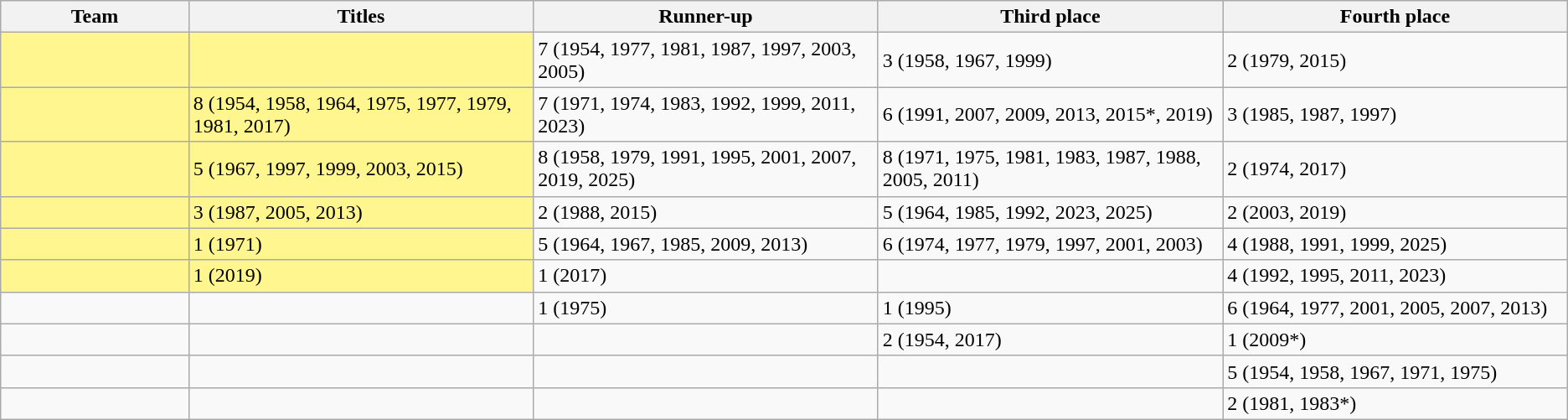<table class="wikitable">
<tr>
<th width=12%>Team</th>
<th width=22%>Titles</th>
<th width=22%>Runner-up</th>
<th width=22%>Third place</th>
<th width=22%>Fourth place</th>
</tr>
<tr>
<td bgcolor=#FFF68F></td>
<td bgcolor=#FFF68F></td>
<td>7 (1954, 1977, 1981, 1987, 1997, 2003, 2005)</td>
<td>3 (1958, 1967, 1999)</td>
<td>2 (1979, 2015)</td>
</tr>
<tr>
<td bgcolor=#FFF68F></td>
<td bgcolor=#FFF68F>8 (1954, 1958, 1964, 1975, 1977, 1979, 1981, 2017)</td>
<td>7 (1971, 1974, 1983, 1992, 1999, 2011, 2023)</td>
<td>6 (1991, 2007, 2009, 2013, 2015*, 2019)</td>
<td>3 (1985, 1987, 1997)</td>
</tr>
<tr>
<td bgcolor=#FFF68F></td>
<td bgcolor=#FFF68F>5 (1967, 1997, 1999, 2003, 2015)</td>
<td>8 (1958, 1979, 1991, 1995, 2001, 2007, 2019, 2025)</td>
<td>8 (1971, 1975, 1981, 1983, 1987, 1988, 2005, 2011)</td>
<td>2 (1974, 2017)</td>
</tr>
<tr>
<td bgcolor=#FFF68F></td>
<td bgcolor=#FFF68F>3 (1987, 2005, 2013)</td>
<td>2 (1988, 2015)</td>
<td>5 (1964, 1985, 1992, 2023, 2025)</td>
<td>2 (2003, 2019)</td>
</tr>
<tr>
<td bgcolor=#FFF68F></td>
<td bgcolor=#FFF68F>1 (1971)</td>
<td>5 (1964, 1967, 1985, 2009, 2013)</td>
<td>6 (1974, 1977, 1979, 1997, 2001, 2003)</td>
<td>4 (1988, 1991, 1999, 2025)</td>
</tr>
<tr>
<td bgcolor=#FFF68F></td>
<td bgcolor=#FFF68F>1 (2019)</td>
<td>1 (2017)</td>
<td></td>
<td>4 (1992, 1995, 2011, 2023)</td>
</tr>
<tr>
<td></td>
<td></td>
<td>1 (1975)</td>
<td>1 (1995)</td>
<td>6 (1964, 1977, 2001, 2005, 2007, 2013)</td>
</tr>
<tr>
<td></td>
<td></td>
<td></td>
<td>2 (1954, 2017)</td>
<td>1 (2009*)</td>
</tr>
<tr>
<td></td>
<td></td>
<td></td>
<td></td>
<td>5 (1954, 1958, 1967, 1971, 1975)</td>
</tr>
<tr>
<td></td>
<td></td>
<td></td>
<td></td>
<td>2 (1981, 1983*)</td>
</tr>
</table>
